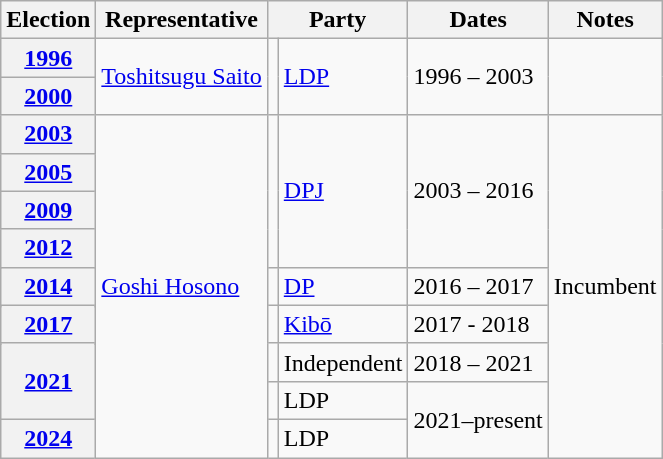<table class=wikitable>
<tr valign=bottom>
<th>Election</th>
<th>Representative</th>
<th colspan="2">Party</th>
<th>Dates</th>
<th>Notes</th>
</tr>
<tr>
<th><a href='#'>1996</a></th>
<td rowspan="2"><a href='#'>Toshitsugu Saito</a></td>
<td rowspan="2" bgcolor=></td>
<td rowspan="2"><a href='#'>LDP</a></td>
<td rowspan="2">1996 – 2003</td>
<td rowspan="2"></td>
</tr>
<tr>
<th><a href='#'>2000</a></th>
</tr>
<tr>
<th><a href='#'>2003</a></th>
<td rowspan="12"><a href='#'>Goshi Hosono</a></td>
<td rowspan="5" bgcolor=></td>
<td rowspan="5"><a href='#'>DPJ</a></td>
<td rowspan="5">2003 – 2016</td>
<td rowspan="12">Incumbent</td>
</tr>
<tr>
<th><a href='#'>2005</a></th>
</tr>
<tr>
<th><a href='#'>2009</a></th>
</tr>
<tr>
<th><a href='#'>2012</a></th>
</tr>
<tr>
<th rowspan="3"><a href='#'>2014</a></th>
</tr>
<tr>
<td bgcolor=></td>
<td><a href='#'>DP</a></td>
<td>2016 – 2017</td>
</tr>
<tr>
<td rowspan="2" bgcolor=></td>
<td rowspan="2"><a href='#'>Kibō</a></td>
<td rowspan="2">2017 - 2018</td>
</tr>
<tr>
<th rowspan="2"><a href='#'>2017</a></th>
</tr>
<tr>
<td rowspan="2" bgcolor=></td>
<td rowspan="2">Independent</td>
<td rowspan="2">2018 – 2021</td>
</tr>
<tr>
<th rowspan="2"><a href='#'>2021</a></th>
</tr>
<tr>
<td bgcolor=></td>
<td>LDP</td>
<td rowspan="2">2021–present</td>
</tr>
<tr>
<th><a href='#'>2024</a></th>
<td bgcolor=></td>
<td>LDP</td>
</tr>
</table>
